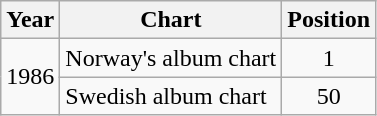<table class="wikitable">
<tr>
<th>Year</th>
<th>Chart</th>
<th>Position</th>
</tr>
<tr>
<td rowspan="2">1986</td>
<td>Norway's album chart</td>
<td align="center">1</td>
</tr>
<tr>
<td>Swedish album chart</td>
<td align="center">50</td>
</tr>
</table>
